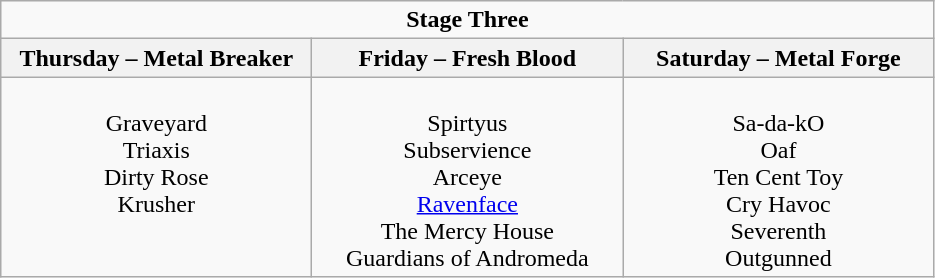<table class="wikitable">
<tr>
<td colspan="3" align="center"><strong>Stage Three</strong></td>
</tr>
<tr>
<th>Thursday – Metal Breaker</th>
<th>Friday – Fresh Blood</th>
<th>Saturday – Metal Forge</th>
</tr>
<tr>
<td valign="top" align="center" width=200><br>Graveyard<br>
Triaxis<br>
Dirty Rose<br>
Krusher</td>
<td valign="top" align="center" width=200><br>Spirtyus<br>
Subservience<br>
Arceye<br>
<a href='#'>Ravenface</a><br>
The Mercy House<br>
Guardians of Andromeda</td>
<td valign="top" align="center" width=200><br>Sa-da-kO<br>
Oaf<br>
Ten Cent Toy<br>
Cry Havoc<br>
Severenth<br>
Outgunned</td>
</tr>
</table>
